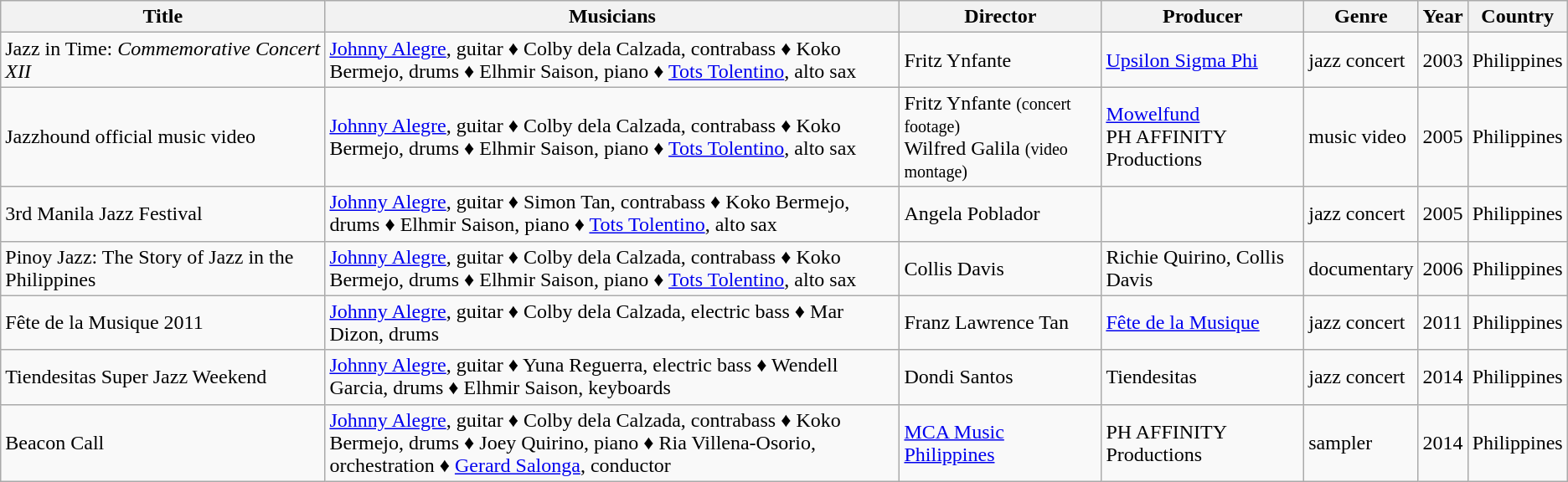<table class="wikitable sortable mw-collapsible autocollapse">
<tr>
<th>Title</th>
<th style="width: 450px">Musicians</th>
<th>Director</th>
<th>Producer</th>
<th>Genre</th>
<th>Year</th>
<th>Country</th>
</tr>
<tr>
<td>Jazz in Time: <em>Commemorative Concert XII</em></td>
<td style="width: 450px"><a href='#'>Johnny Alegre</a>, guitar ♦ Colby dela Calzada, contrabass ♦ Koko Bermejo, drums ♦ Elhmir Saison, piano ♦ <a href='#'>Tots Tolentino</a>, alto sax</td>
<td>Fritz Ynfante</td>
<td><a href='#'>Upsilon Sigma Phi</a></td>
<td>jazz concert</td>
<td>2003</td>
<td>Philippines</td>
</tr>
<tr>
<td>Jazzhound official music video</td>
<td style="width: 450px"><a href='#'>Johnny Alegre</a>, guitar ♦ Colby dela Calzada, contrabass ♦ Koko Bermejo, drums ♦ Elhmir Saison, piano ♦ <a href='#'>Tots Tolentino</a>, alto sax</td>
<td>Fritz Ynfante <small>(concert footage)</small><br>Wilfred Galila <small>(video montage)</small></td>
<td><a href='#'>Mowelfund</a><br>PH AFFINITY Productions</td>
<td>music video</td>
<td>2005</td>
<td>Philippines</td>
</tr>
<tr>
<td>3rd Manila Jazz Festival</td>
<td style="width: 450px"><a href='#'>Johnny Alegre</a>, guitar ♦ Simon Tan, contrabass ♦ Koko Bermejo, drums ♦ Elhmir Saison, piano ♦ <a href='#'>Tots Tolentino</a>, alto sax</td>
<td>Angela Poblador</td>
<td></td>
<td>jazz concert</td>
<td>2005</td>
<td>Philippines</td>
</tr>
<tr>
<td>Pinoy Jazz: The Story of Jazz in the Philippines</td>
<td style="width: 450px"><a href='#'>Johnny Alegre</a>, guitar ♦ Colby dela Calzada, contrabass ♦ Koko Bermejo, drums ♦ Elhmir Saison, piano ♦ <a href='#'>Tots Tolentino</a>, alto sax</td>
<td>Collis Davis</td>
<td>Richie Quirino, Collis Davis</td>
<td>documentary</td>
<td>2006</td>
<td>Philippines</td>
</tr>
<tr>
<td>Fête de la Musique 2011</td>
<td style="width: 450px"><a href='#'>Johnny Alegre</a>, guitar ♦ Colby dela Calzada, electric bass ♦ Mar Dizon, drums</td>
<td>Franz Lawrence Tan</td>
<td><a href='#'>Fête de la Musique</a></td>
<td>jazz concert</td>
<td>2011</td>
<td>Philippines</td>
</tr>
<tr>
<td>Tiendesitas Super Jazz Weekend</td>
<td style="width: 450px"><a href='#'>Johnny Alegre</a>, guitar ♦ Yuna Reguerra, electric bass ♦ Wendell Garcia, drums ♦ Elhmir Saison, keyboards</td>
<td>Dondi Santos</td>
<td>Tiendesitas</td>
<td>jazz concert</td>
<td>2014</td>
<td>Philippines</td>
</tr>
<tr>
<td>Beacon Call</td>
<td style="width: 450px"><a href='#'>Johnny Alegre</a>, guitar ♦ Colby dela Calzada, contrabass ♦ Koko Bermejo, drums ♦ Joey Quirino, piano ♦ Ria Villena-Osorio, orchestration ♦ <a href='#'>Gerard Salonga</a>, conductor</td>
<td><a href='#'>MCA Music Philippines</a></td>
<td>PH AFFINITY Productions</td>
<td>sampler</td>
<td>2014</td>
<td>Philippines</td>
</tr>
</table>
